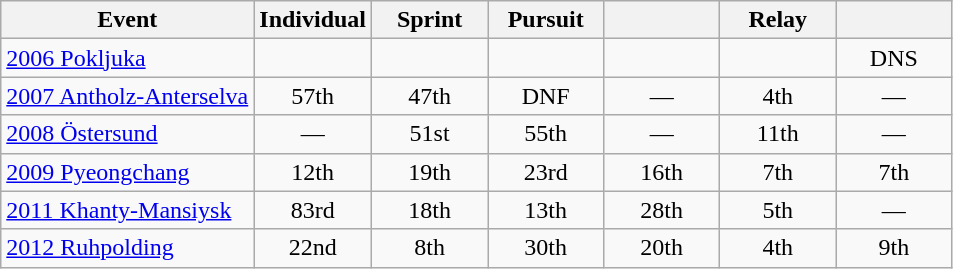<table class="wikitable" style="text-align: center;">
<tr ">
<th>Event</th>
<th style="width:70px;">Individual</th>
<th style="width:70px;">Sprint</th>
<th style="width:70px;">Pursuit</th>
<th style="width:70px;"></th>
<th style="width:70px;">Relay</th>
<th style="width:70px;"></th>
</tr>
<tr>
<td align=left> <a href='#'>2006 Pokljuka</a></td>
<td></td>
<td></td>
<td></td>
<td></td>
<td></td>
<td>DNS</td>
</tr>
<tr>
<td align=left> <a href='#'>2007 Antholz-Anterselva</a></td>
<td>57th</td>
<td>47th</td>
<td>DNF</td>
<td>—</td>
<td>4th</td>
<td>—</td>
</tr>
<tr>
<td align=left> <a href='#'>2008 Östersund</a></td>
<td>—</td>
<td>51st</td>
<td>55th</td>
<td>—</td>
<td>11th</td>
<td>—</td>
</tr>
<tr>
<td align=left> <a href='#'>2009 Pyeongchang</a></td>
<td>12th</td>
<td>19th</td>
<td>23rd</td>
<td>16th</td>
<td>7th</td>
<td>7th</td>
</tr>
<tr>
<td align=left> <a href='#'>2011 Khanty-Mansiysk</a></td>
<td>83rd</td>
<td>18th</td>
<td>13th</td>
<td>28th</td>
<td>5th</td>
<td>—</td>
</tr>
<tr>
<td align=left> <a href='#'>2012 Ruhpolding</a></td>
<td>22nd</td>
<td>8th</td>
<td>30th</td>
<td>20th</td>
<td>4th</td>
<td>9th</td>
</tr>
</table>
